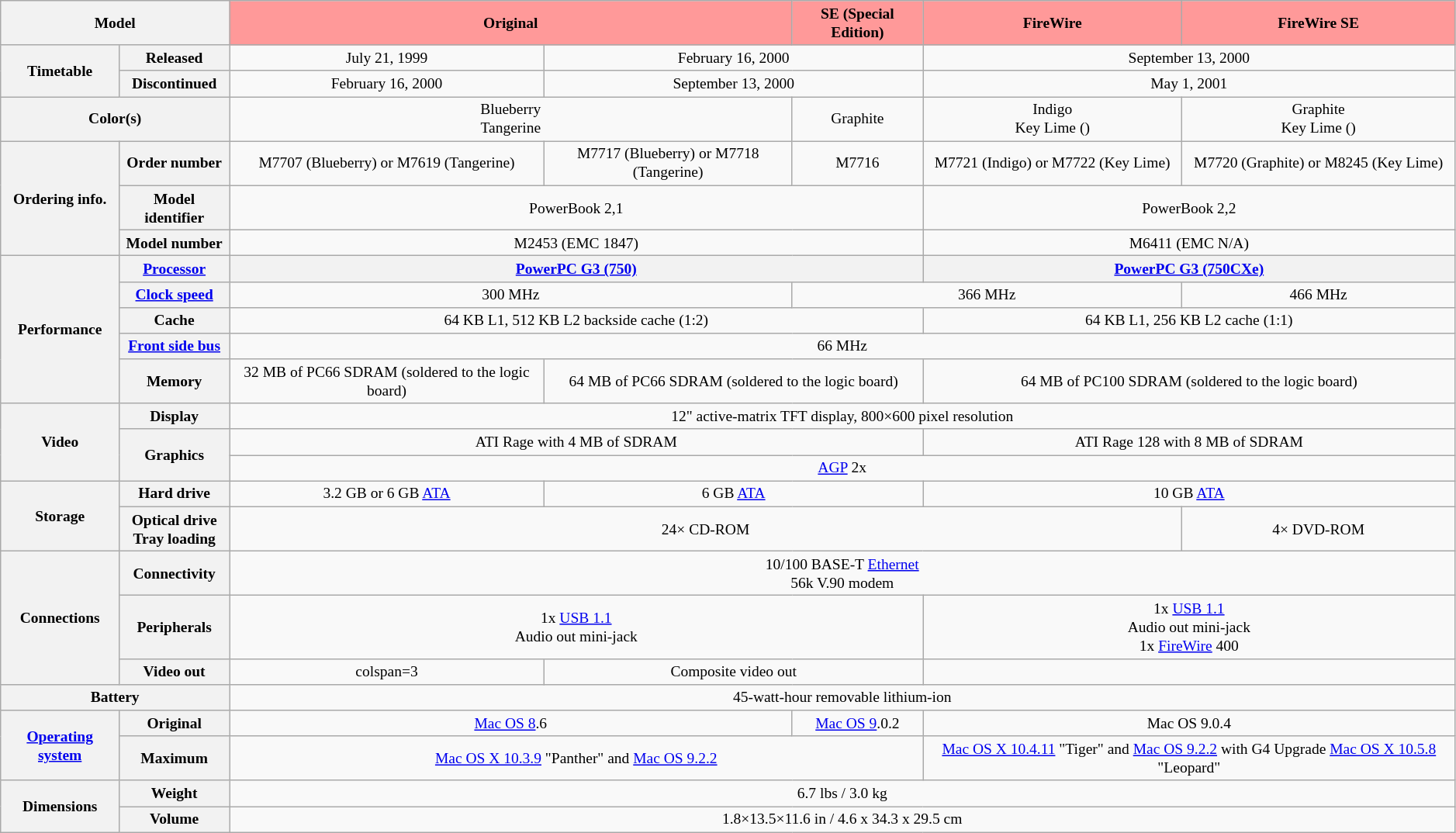<table class="wikitable mw-collapsible" style="font-size:small; text-align:center">
<tr>
<th colspan=2>Model</th>
<th colspan=2 style="background:#FF9999">Original</th>
<th style="background:#FF9999">SE (Special Edition)</th>
<th style="background:#FF9999">FireWire</th>
<th style="background:#FF9999">FireWire SE</th>
</tr>
<tr>
<th rowspan=2>Timetable</th>
<th>Released</th>
<td>July 21, 1999</td>
<td colspan=2>February 16, 2000</td>
<td colspan=2>September 13, 2000</td>
</tr>
<tr>
<th>Discontinued</th>
<td>February 16, 2000</td>
<td colspan=2>September 13, 2000</td>
<td colspan=3>May 1, 2001</td>
</tr>
<tr>
<th colspan=2>Color(s)</th>
<td colspan=2> Blueberry<br> Tangerine</td>
<td> Graphite</td>
<td> Indigo<br> Key Lime ()</td>
<td> Graphite<br> Key Lime ()</td>
</tr>
<tr>
<th rowspan=3>Ordering info.</th>
<th>Order number</th>
<td>M7707 (Blueberry) or M7619 (Tangerine)</td>
<td>M7717 (Blueberry) or M7718 (Tangerine)</td>
<td>M7716</td>
<td>M7721 (Indigo) or M7722 (Key Lime)</td>
<td>M7720 (Graphite) or M8245 (Key Lime)</td>
</tr>
<tr>
<th>Model identifier</th>
<td colspan=3>PowerBook 2,1</td>
<td colspan=2>PowerBook 2,2</td>
</tr>
<tr>
<th>Model number</th>
<td colspan=3>M2453 (EMC 1847)</td>
<td colspan=2>M6411 (EMC N/A)</td>
</tr>
<tr>
<th rowspan=5>Performance</th>
<th><a href='#'>Processor</a></th>
<th colspan=3><a href='#'>PowerPC G3 (750)</a></th>
<th colspan=2><a href='#'>PowerPC G3 (750CXe)</a></th>
</tr>
<tr>
<th><a href='#'>Clock speed</a></th>
<td colspan=2>300 MHz</td>
<td colspan=2>366 MHz</td>
<td>466 MHz</td>
</tr>
<tr>
<th>Cache</th>
<td colspan=3>64 KB L1, 512 KB L2 backside cache (1:2)</td>
<td colspan=2>64 KB L1, 256 KB L2 cache (1:1)</td>
</tr>
<tr>
<th><a href='#'>Front side bus</a></th>
<td colspan=5>66 MHz</td>
</tr>
<tr>
<th>Memory</th>
<td>32 MB of PC66 SDRAM (soldered to the logic board)<br></td>
<td colspan=2>64 MB of PC66 SDRAM (soldered to the logic board)<br></td>
<td colspan=2>64 MB of PC100 SDRAM (soldered to the logic board)<br></td>
</tr>
<tr>
<th rowspan=3>Video</th>
<th>Display</th>
<td colspan=5>12" active-matrix TFT display, 800×600 pixel resolution</td>
</tr>
<tr>
<th rowspan=2>Graphics</th>
<td colspan=3>ATI Rage with 4 MB of SDRAM</td>
<td colspan=2>ATI Rage 128 with 8 MB of SDRAM</td>
</tr>
<tr>
<td colspan=5><a href='#'>AGP</a> 2x</td>
</tr>
<tr>
<th rowspan=2>Storage</th>
<th>Hard drive</th>
<td>3.2 GB or 6 GB <a href='#'>ATA</a></td>
<td colspan=2>6 GB <a href='#'>ATA</a></td>
<td colspan=2>10 GB <a href='#'>ATA</a></td>
</tr>
<tr>
<th>Optical drive<br>Tray loading</th>
<td colspan=4>24× CD-ROM</td>
<td>4× DVD-ROM</td>
</tr>
<tr>
<th rowspan=3>Connections</th>
<th>Connectivity</th>
<td colspan=5>10/100 BASE-T <a href='#'>Ethernet</a><br>56k V.90 modem<br></td>
</tr>
<tr>
<th>Peripherals</th>
<td colspan=3>1x <a href='#'>USB 1.1</a><br>Audio out mini-jack</td>
<td colspan=2>1x <a href='#'>USB 1.1</a><br>Audio out mini-jack<br>1x <a href='#'>FireWire</a> 400</td>
</tr>
<tr>
<th>Video out</th>
<td>colspan=3 </td>
<td colspan=2>Composite video out</td>
</tr>
<tr>
<th colspan=2>Battery</th>
<td colspan=5>45-watt-hour removable lithium-ion</td>
</tr>
<tr>
<th rowspan=2><a href='#'>Operating system</a></th>
<th>Original</th>
<td colspan=2><a href='#'>Mac OS 8</a>.6</td>
<td><a href='#'>Mac OS 9</a>.0.2</td>
<td colspan=2>Mac OS 9.0.4</td>
</tr>
<tr>
<th>Maximum</th>
<td colspan=3><a href='#'>Mac OS X 10.3.9</a> "Panther" and <a href='#'>Mac OS 9.2.2</a><br></td>
<td colspan=2><a href='#'>Mac OS X 10.4.11</a> "Tiger" and <a href='#'>Mac OS 9.2.2</a> with G4 Upgrade <a href='#'>Mac OS X 10.5.8</a> "Leopard"</td>
</tr>
<tr>
<th rowspan=2>Dimensions</th>
<th>Weight</th>
<td colspan=5>6.7 lbs / 3.0 kg</td>
</tr>
<tr>
<th>Volume</th>
<td colspan=5>1.8×13.5×11.6 in / 4.6 x 34.3 x 29.5 cm</td>
</tr>
</table>
